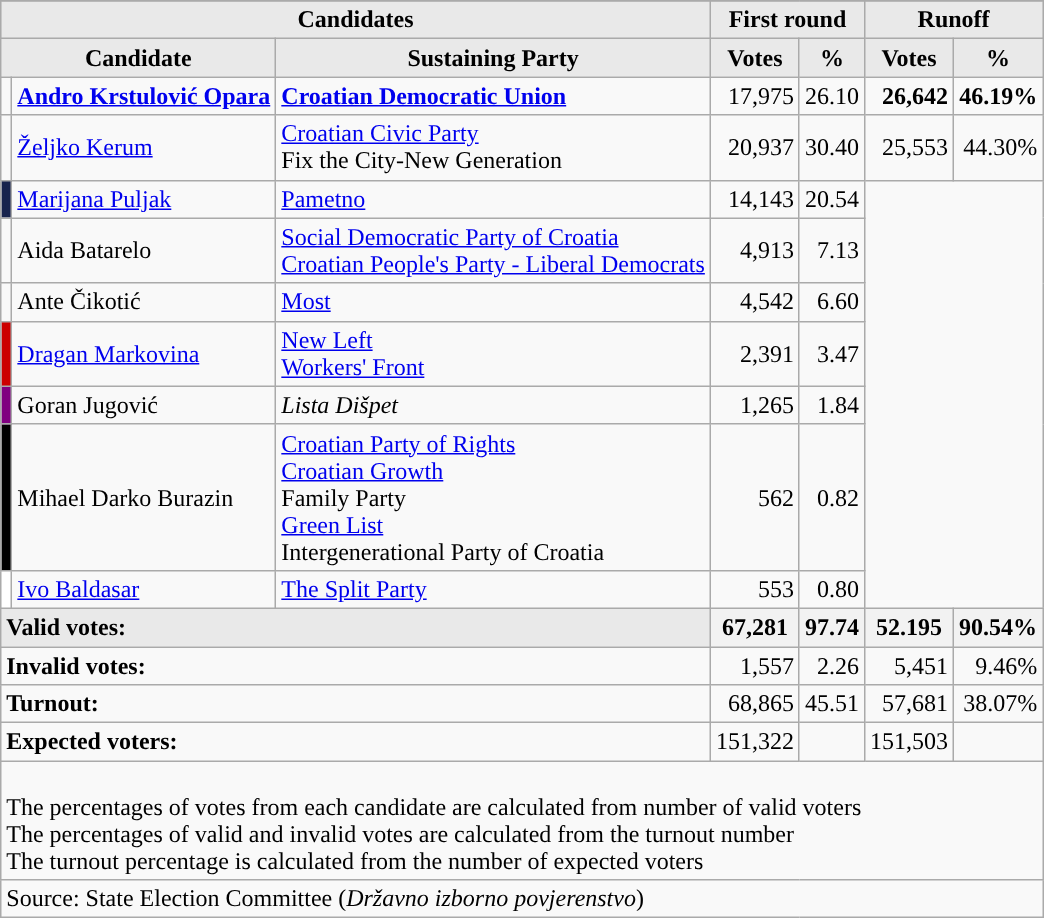<table class="wikitable" border="1">
<tr>
</tr>
<tr style="background-color:#C9C9C9">
<th style="background-color:#E9E9E9" align= center colspan="3">Candidates</th>
<th style="background-color:#E9E9E9" align= center colspan="2">First round</th>
<th style="background-color:#E9E9E9" align= center colspan="2">Runoff</th>
</tr>
<tr>
<th style="background-color:#E9E9E9" align= center colspan="2">Candidate</th>
<th style="background-color:#E9E9E9" align= center>Sustaining Party</th>
<th style="background-color:#E9E9E9" align= center>Votes</th>
<th style="background-color:#E9E9E9" align= center>%</th>
<th style="background-color:#E9E9E9" align= center>Votes</th>
<th style="background-color:#E9E9E9" align= center>%</th>
</tr>
<tr>
<td></td>
<td align = left><strong><a href='#'>Andro Krstulović Opara</a></strong></td>
<td align = left><strong><a href='#'>Croatian Democratic Union</a></strong></td>
<td align = right>17,975</td>
<td align = right>26.10</td>
<td align = right><strong>26,642</strong></td>
<td align = right><strong>46.19%</strong></td>
</tr>
<tr>
<td></td>
<td align = left><a href='#'>Željko Kerum</a></td>
<td align = left><a href='#'>Croatian Civic Party</a> <br> Fix the City-New Generation</td>
<td align = right>20,937</td>
<td align = right>30.40</td>
<td align = right>25,553</td>
<td align = right>44.30%</td>
</tr>
<tr>
<td bgcolor="#17234d"></td>
<td align = left><a href='#'>Marijana Puljak</a></td>
<td align = left><a href='#'>Pametno</a></td>
<td align = right>14,143</td>
<td align = right>20.54</td>
</tr>
<tr>
<td></td>
<td align = left>Aida Batarelo</td>
<td align = left><a href='#'>Social Democratic Party of Croatia</a> <br> <a href='#'>Croatian People's Party - Liberal Democrats</a></td>
<td align = right>4,913</td>
<td align = right>7.13</td>
</tr>
<tr>
<td></td>
<td align = left>Ante Čikotić</td>
<td align = left><a href='#'>Most</a></td>
<td align = right>4,542</td>
<td align = right>6.60</td>
</tr>
<tr>
<td bgcolor="#cc0000"></td>
<td align = left><a href='#'>Dragan Markovina</a></td>
<td align = left><a href='#'>New Left</a> <br> <a href='#'>Workers' Front</a></td>
<td align = right>2,391</td>
<td align = right>3.47</td>
</tr>
<tr>
<td bgcolor="purple"></td>
<td align = left>Goran Jugović</td>
<td align = left><em>Lista Dišpet</em></td>
<td align = right>1,265</td>
<td align = right>1.84</td>
</tr>
<tr>
<td bgcolor="black"></td>
<td align = left>Mihael Darko Burazin</td>
<td align = left><a href='#'>Croatian Party of Rights</a> <br> <a href='#'>Croatian Growth</a> <br> Family Party <br> <a href='#'>Green List</a> <br> Intergenerational Party of Croatia</td>
<td align = right>562</td>
<td align = right>0.82</td>
</tr>
<tr>
<td bgcolor="white"></td>
<td align = left><a href='#'>Ivo Baldasar</a></td>
<td align = left><a href='#'>The Split Party</a></td>
<td align = right>553</td>
<td align = right>0.80</td>
</tr>
<tr style="background-color:#E9E9E9">
<td align=left colspan=3><strong>Valid votes:</strong></td>
<th align= right>67,281</th>
<th align= right>97.74</th>
<th align= right>52.195</th>
<th align= right>90.54%</th>
</tr>
<tr>
<td align=left colspan=3><strong>Invalid votes:</strong></td>
<td align=right>1,557</td>
<td align=right>2.26</td>
<td align=right>5,451</td>
<td align=right>9.46%</td>
</tr>
<tr>
<td align=left colspan=3><strong>Turnout:</strong></td>
<td align=right>68,865</td>
<td align=right>45.51</td>
<td align=right>57,681</td>
<td align=right>38.07%</td>
</tr>
<tr>
<td align=left colspan=3><strong>Expected voters:</strong></td>
<td align=right>151,322</td>
<td align=right></td>
<td align=right>151,503</td>
<td align=right></td>
</tr>
<tr>
<td align=left colspan=7><br>The percentages of votes from each candidate are calculated from number of valid voters<br>
The percentages of valid and invalid votes are calculated from the turnout number<br>
The turnout percentage is calculated from the number of expected voters</td>
</tr>
<tr>
<td align=left colspan=7>Source: State Election Committee (<em>Državno izborno povjerenstvo</em>) </td>
</tr>
</table>
